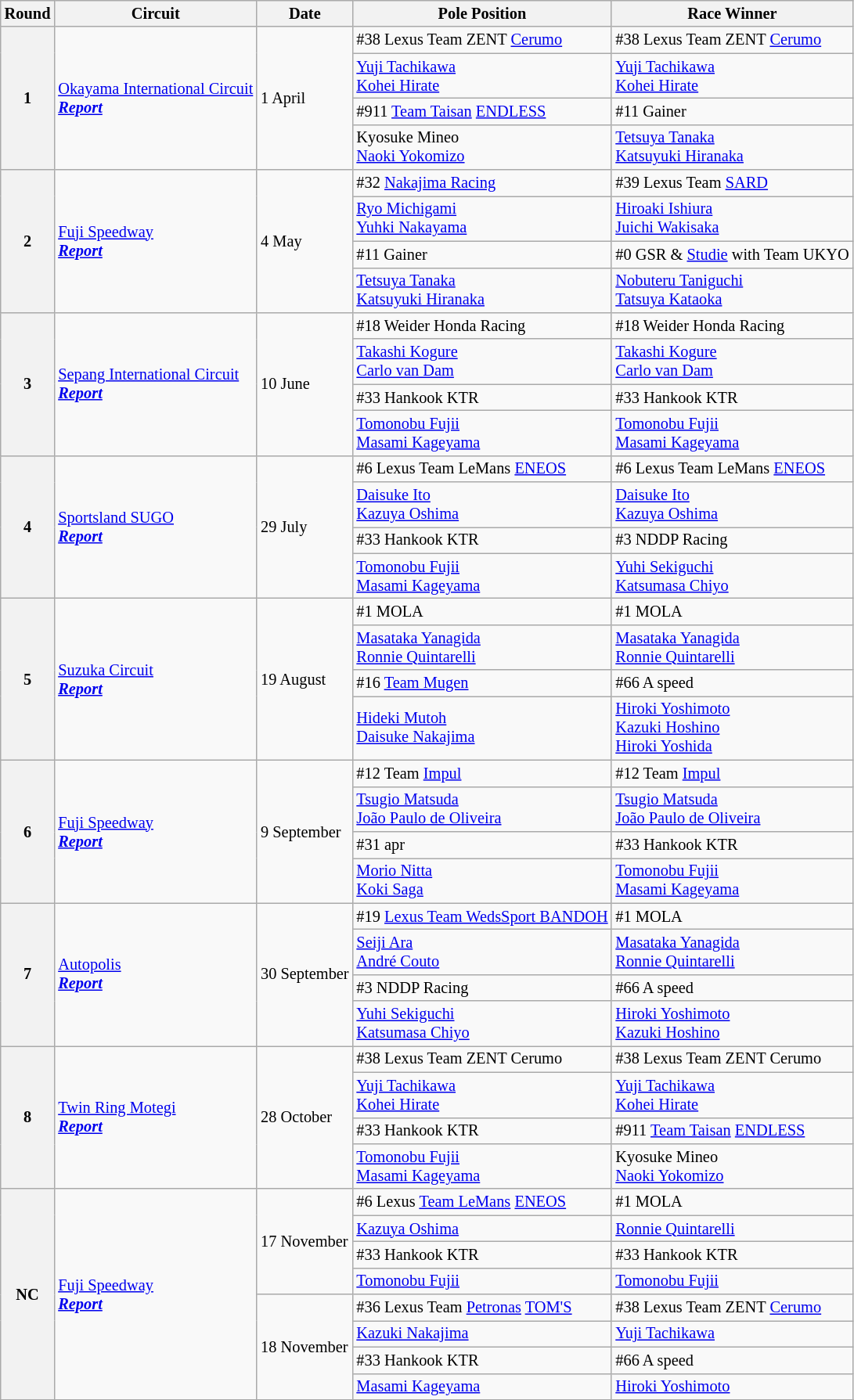<table class="wikitable" style="font-size: 85%;">
<tr>
<th>Round</th>
<th>Circuit</th>
<th>Date</th>
<th>Pole Position</th>
<th>Race Winner</th>
</tr>
<tr>
<th rowspan=4>1</th>
<td rowspan=4> <a href='#'>Okayama International Circuit</a><br><strong><em><a href='#'>Report</a></em></strong></td>
<td rowspan=4>1 April</td>
<td>#38 Lexus Team ZENT <a href='#'>Cerumo</a></td>
<td>#38 Lexus Team ZENT <a href='#'>Cerumo</a></td>
</tr>
<tr>
<td> <a href='#'>Yuji Tachikawa</a><br> <a href='#'>Kohei Hirate</a></td>
<td> <a href='#'>Yuji Tachikawa</a><br> <a href='#'>Kohei Hirate</a></td>
</tr>
<tr>
<td>#911 <a href='#'>Team Taisan</a> <a href='#'>ENDLESS</a></td>
<td>#11 Gainer</td>
</tr>
<tr>
<td> Kyosuke Mineo<br> <a href='#'>Naoki Yokomizo</a></td>
<td> <a href='#'>Tetsuya Tanaka</a><br> <a href='#'>Katsuyuki Hiranaka</a></td>
</tr>
<tr>
<th rowspan=4>2</th>
<td rowspan=4> <a href='#'>Fuji Speedway</a><br><strong><em><a href='#'>Report</a></em></strong></td>
<td rowspan=4>4 May</td>
<td>#32 <a href='#'>Nakajima Racing</a></td>
<td>#39 Lexus Team <a href='#'>SARD</a></td>
</tr>
<tr>
<td> <a href='#'>Ryo Michigami</a><br> <a href='#'>Yuhki Nakayama</a></td>
<td> <a href='#'>Hiroaki Ishiura</a><br> <a href='#'>Juichi Wakisaka</a></td>
</tr>
<tr>
<td>#11 Gainer</td>
<td>#0 GSR & <a href='#'>Studie</a> with Team UKYO</td>
</tr>
<tr>
<td> <a href='#'>Tetsuya Tanaka</a><br> <a href='#'>Katsuyuki Hiranaka</a></td>
<td> <a href='#'>Nobuteru Taniguchi</a><br> <a href='#'>Tatsuya Kataoka</a></td>
</tr>
<tr>
<th rowspan=4>3</th>
<td rowspan=4> <a href='#'>Sepang International Circuit</a><br><strong><em><a href='#'>Report</a></em></strong></td>
<td rowspan=4>10 June</td>
<td>#18 Weider Honda Racing</td>
<td>#18 Weider Honda Racing</td>
</tr>
<tr>
<td> <a href='#'>Takashi Kogure</a><br> <a href='#'>Carlo van Dam</a></td>
<td> <a href='#'>Takashi Kogure</a><br> <a href='#'>Carlo van Dam</a></td>
</tr>
<tr>
<td>#33 Hankook KTR</td>
<td>#33 Hankook KTR</td>
</tr>
<tr>
<td> <a href='#'>Tomonobu Fujii</a><br> <a href='#'>Masami Kageyama</a></td>
<td> <a href='#'>Tomonobu Fujii</a><br> <a href='#'>Masami Kageyama</a></td>
</tr>
<tr>
<th rowspan=4>4</th>
<td rowspan=4> <a href='#'>Sportsland SUGO</a><br><strong><em><a href='#'>Report</a></em></strong></td>
<td rowspan=4>29 July</td>
<td>#6 Lexus Team LeMans <a href='#'>ENEOS</a></td>
<td>#6 Lexus Team LeMans <a href='#'>ENEOS</a></td>
</tr>
<tr>
<td> <a href='#'>Daisuke Ito</a><br> <a href='#'>Kazuya Oshima</a></td>
<td> <a href='#'>Daisuke Ito</a><br> <a href='#'>Kazuya Oshima</a></td>
</tr>
<tr>
<td>#33 Hankook KTR</td>
<td>#3 NDDP Racing</td>
</tr>
<tr>
<td> <a href='#'>Tomonobu Fujii</a><br> <a href='#'>Masami Kageyama</a></td>
<td> <a href='#'>Yuhi Sekiguchi</a><br> <a href='#'>Katsumasa Chiyo</a></td>
</tr>
<tr>
<th rowspan=4>5</th>
<td rowspan=4> <a href='#'>Suzuka Circuit</a><br><strong><em><a href='#'>Report</a></em></strong></td>
<td rowspan=4>19 August</td>
<td>#1 MOLA</td>
<td>#1 MOLA</td>
</tr>
<tr>
<td> <a href='#'>Masataka Yanagida</a><br> <a href='#'>Ronnie Quintarelli</a></td>
<td> <a href='#'>Masataka Yanagida</a><br> <a href='#'>Ronnie Quintarelli</a></td>
</tr>
<tr>
<td>#16 <a href='#'>Team Mugen</a></td>
<td>#66 A speed</td>
</tr>
<tr>
<td> <a href='#'>Hideki Mutoh</a><br> <a href='#'>Daisuke Nakajima</a></td>
<td> <a href='#'>Hiroki Yoshimoto</a><br> <a href='#'>Kazuki Hoshino</a><br> <a href='#'>Hiroki Yoshida</a></td>
</tr>
<tr>
<th rowspan=4>6</th>
<td rowspan=4> <a href='#'>Fuji Speedway</a><br><strong><em><a href='#'>Report</a></em></strong></td>
<td rowspan=4>9 September</td>
<td>#12 Team <a href='#'>Impul</a></td>
<td>#12 Team <a href='#'>Impul</a></td>
</tr>
<tr>
<td> <a href='#'>Tsugio Matsuda</a><br> <a href='#'>João Paulo de Oliveira</a></td>
<td> <a href='#'>Tsugio Matsuda</a><br> <a href='#'>João Paulo de Oliveira</a></td>
</tr>
<tr>
<td>#31 apr</td>
<td>#33 Hankook KTR</td>
</tr>
<tr>
<td> <a href='#'>Morio Nitta</a><br> <a href='#'>Koki Saga</a></td>
<td> <a href='#'>Tomonobu Fujii</a><br> <a href='#'>Masami Kageyama</a></td>
</tr>
<tr>
<th rowspan=4>7</th>
<td rowspan=4> <a href='#'>Autopolis</a><br><strong><em><a href='#'>Report</a></em></strong></td>
<td rowspan=4>30 September</td>
<td>#19 <a href='#'>Lexus Team WedsSport BANDOH</a></td>
<td>#1 MOLA</td>
</tr>
<tr>
<td> <a href='#'>Seiji Ara</a><br> <a href='#'>André Couto</a></td>
<td> <a href='#'>Masataka Yanagida</a><br> <a href='#'>Ronnie Quintarelli</a></td>
</tr>
<tr>
<td>#3 NDDP Racing</td>
<td>#66 A speed</td>
</tr>
<tr>
<td> <a href='#'>Yuhi Sekiguchi</a><br> <a href='#'>Katsumasa Chiyo</a></td>
<td> <a href='#'>Hiroki Yoshimoto</a><br> <a href='#'>Kazuki Hoshino</a></td>
</tr>
<tr>
<th rowspan=4>8</th>
<td rowspan=4> <a href='#'>Twin Ring Motegi</a><br><strong><em><a href='#'>Report</a></em></strong></td>
<td rowspan=4>28 October</td>
<td>#38 Lexus Team ZENT Cerumo</td>
<td>#38 Lexus Team ZENT Cerumo</td>
</tr>
<tr>
<td> <a href='#'>Yuji Tachikawa</a><br> <a href='#'>Kohei Hirate</a></td>
<td> <a href='#'>Yuji Tachikawa</a><br> <a href='#'>Kohei Hirate</a></td>
</tr>
<tr>
<td>#33 Hankook KTR</td>
<td>#911 <a href='#'>Team Taisan</a> <a href='#'>ENDLESS</a></td>
</tr>
<tr>
<td> <a href='#'>Tomonobu Fujii</a><br> <a href='#'>Masami Kageyama</a></td>
<td> Kyosuke Mineo<br> <a href='#'>Naoki Yokomizo</a></td>
</tr>
<tr>
<th rowspan=8>NC</th>
<td rowspan=8> <a href='#'>Fuji Speedway</a><br><strong><em><a href='#'>Report</a></em></strong></td>
<td rowspan=4>17 November</td>
<td>#6 Lexus <a href='#'>Team LeMans</a> <a href='#'>ENEOS</a></td>
<td>#1 MOLA</td>
</tr>
<tr>
<td> <a href='#'>Kazuya Oshima</a></td>
<td> <a href='#'>Ronnie Quintarelli</a></td>
</tr>
<tr>
<td>#33 Hankook KTR</td>
<td>#33 Hankook KTR</td>
</tr>
<tr>
<td> <a href='#'>Tomonobu Fujii</a></td>
<td> <a href='#'>Tomonobu Fujii</a></td>
</tr>
<tr>
<td rowspan=4>18 November</td>
<td>#36 Lexus Team <a href='#'>Petronas</a> <a href='#'>TOM'S</a></td>
<td>#38 Lexus Team ZENT <a href='#'>Cerumo</a></td>
</tr>
<tr>
<td> <a href='#'>Kazuki Nakajima</a></td>
<td> <a href='#'>Yuji Tachikawa</a></td>
</tr>
<tr>
<td>#33 Hankook KTR</td>
<td>#66 A speed</td>
</tr>
<tr>
<td> <a href='#'>Masami Kageyama</a></td>
<td> <a href='#'>Hiroki Yoshimoto</a></td>
</tr>
<tr>
</tr>
</table>
